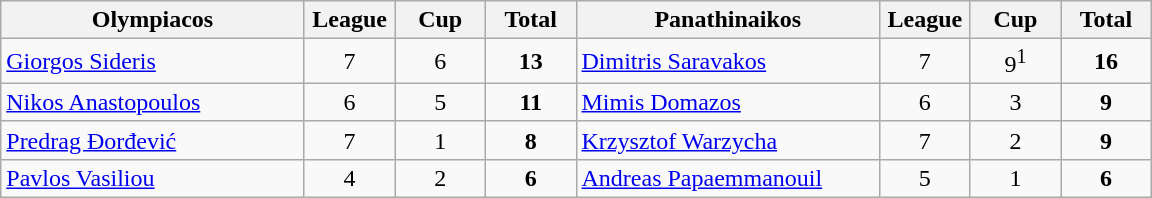<table class="wikitable" style="text-align:center;margin-left:1em">
<tr>
<th width=195>Olympiacos</th>
<th width=53>League</th>
<th width=53>Cup</th>
<th width=53>Total</th>
<th width=195>Panathinaikos</th>
<th width=53>League</th>
<th width=53>Cup</th>
<th width=53>Total</th>
</tr>
<tr>
<td style="text-align:left;"> <a href='#'>Giorgos Sideris</a></td>
<td>7</td>
<td>6</td>
<td><strong>13</strong></td>
<td style="text-align:left;"> <a href='#'>Dimitris Saravakos</a></td>
<td>7</td>
<td>9<sup>1</sup></td>
<td><strong>16</strong></td>
</tr>
<tr>
<td style="text-align:left;"> <a href='#'>Nikos Anastopoulos</a></td>
<td>6</td>
<td>5</td>
<td><strong>11</strong></td>
<td style="text-align:left;"> <a href='#'>Mimis Domazos</a></td>
<td>6</td>
<td>3</td>
<td><strong>9</strong></td>
</tr>
<tr>
<td style="text-align:left;"> <a href='#'>Predrag Đorđević</a></td>
<td>7</td>
<td>1</td>
<td><strong>8</strong></td>
<td style="text-align:left;"> <a href='#'>Krzysztof Warzycha</a></td>
<td>7</td>
<td>2</td>
<td><strong>9</strong></td>
</tr>
<tr>
<td style="text-align:left;"> <a href='#'>Pavlos Vasiliou</a></td>
<td>4</td>
<td>2</td>
<td><strong>6</strong></td>
<td style="text-align:left;"> <a href='#'>Andreas Papaemmanouil</a></td>
<td>5</td>
<td>1</td>
<td><strong>6</strong></td>
</tr>
</table>
